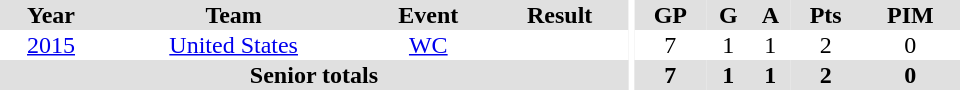<table border="0" cellpadding="1" cellspacing="0" ID="Table3" style="text-align:center; width:40em">
<tr ALIGN="center" bgcolor="#e0e0e0">
<th>Year</th>
<th>Team</th>
<th>Event</th>
<th>Result</th>
<th rowspan="99" bgcolor="#ffffff"></th>
<th>GP</th>
<th>G</th>
<th>A</th>
<th>Pts</th>
<th>PIM</th>
</tr>
<tr ALIGN="center">
<td><a href='#'>2015</a></td>
<td><a href='#'>United States</a></td>
<td><a href='#'>WC</a></td>
<td></td>
<td>7</td>
<td>1</td>
<td>1</td>
<td>2</td>
<td>0</td>
</tr>
<tr bgcolor="#e0e0e0">
<th colspan="4">Senior totals</th>
<th>7</th>
<th>1</th>
<th>1</th>
<th>2</th>
<th>0</th>
</tr>
</table>
